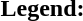<table class="toccolours" style="font-size:100%; white-space:nowrap;">
<tr>
<td><strong>Legend:</strong></td>
<td>      </td>
</tr>
<tr>
<td></td>
</tr>
<tr>
<td></td>
</tr>
<tr>
<td></td>
</tr>
</table>
